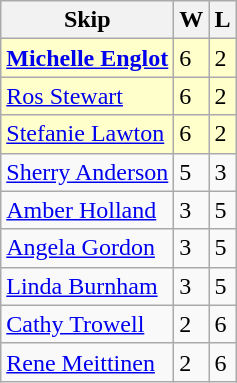<table class="wikitable">
<tr>
<th>Skip</th>
<th>W</th>
<th>L</th>
</tr>
<tr bgcolor="#ffffcc">
<td><strong><a href='#'>Michelle Englot</a></strong></td>
<td>6</td>
<td>2</td>
</tr>
<tr bgcolor="#ffffcc">
<td><a href='#'>Ros Stewart</a></td>
<td>6</td>
<td>2</td>
</tr>
<tr bgcolor="#ffffcc">
<td><a href='#'>Stefanie Lawton</a></td>
<td>6</td>
<td>2</td>
</tr>
<tr>
<td><a href='#'>Sherry Anderson</a></td>
<td>5</td>
<td>3</td>
</tr>
<tr>
<td><a href='#'>Amber Holland</a></td>
<td>3</td>
<td>5</td>
</tr>
<tr>
<td><a href='#'>Angela Gordon</a></td>
<td>3</td>
<td>5</td>
</tr>
<tr>
<td><a href='#'>Linda Burnham</a></td>
<td>3</td>
<td>5</td>
</tr>
<tr>
<td><a href='#'>Cathy Trowell</a></td>
<td>2</td>
<td>6</td>
</tr>
<tr>
<td><a href='#'>Rene Meittinen</a></td>
<td>2</td>
<td>6</td>
</tr>
</table>
